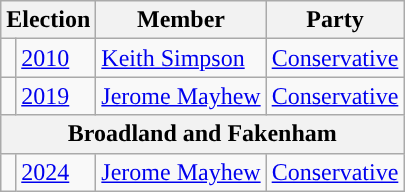<table class="wikitable">
<tr>
<th colspan="2">Election</th>
<th>Member</th>
<th>Party</th>
</tr>
<tr>
<td style="color:inherit;background-color: "></td>
<td><a href='#'>2010</a></td>
<td><a href='#'>Keith Simpson</a></td>
<td><a href='#'>Conservative</a></td>
</tr>
<tr>
<td style="color:inherit;background-color: "></td>
<td><a href='#'>2019</a></td>
<td><a href='#'>Jerome Mayhew</a></td>
<td><a href='#'>Conservative</a></td>
</tr>
<tr>
<th colspan="4">Broadland and Fakenham</th>
</tr>
<tr>
<td style="color:inherit;background-color: "></td>
<td><a href='#'>2024</a></td>
<td><a href='#'>Jerome Mayhew</a></td>
<td><a href='#'>Conservative</a></td>
</tr>
</table>
